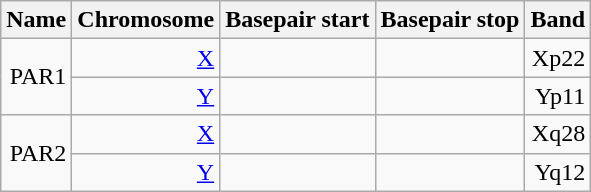<table class="wikitable" style="text-align:right">
<tr>
<th>Name</th>
<th>Chromosome</th>
<th>Basepair start</th>
<th>Basepair stop</th>
<th>Band</th>
</tr>
<tr>
<td rowspan="2">PAR1</td>
<td><a href='#'>X</a></td>
<td></td>
<td></td>
<td>Xp22</td>
</tr>
<tr>
<td><a href='#'>Y</a></td>
<td></td>
<td></td>
<td>Yp11</td>
</tr>
<tr>
<td rowspan="2">PAR2</td>
<td><a href='#'>X</a></td>
<td></td>
<td></td>
<td>Xq28</td>
</tr>
<tr>
<td><a href='#'>Y</a></td>
<td></td>
<td></td>
<td>Yq12</td>
</tr>
</table>
